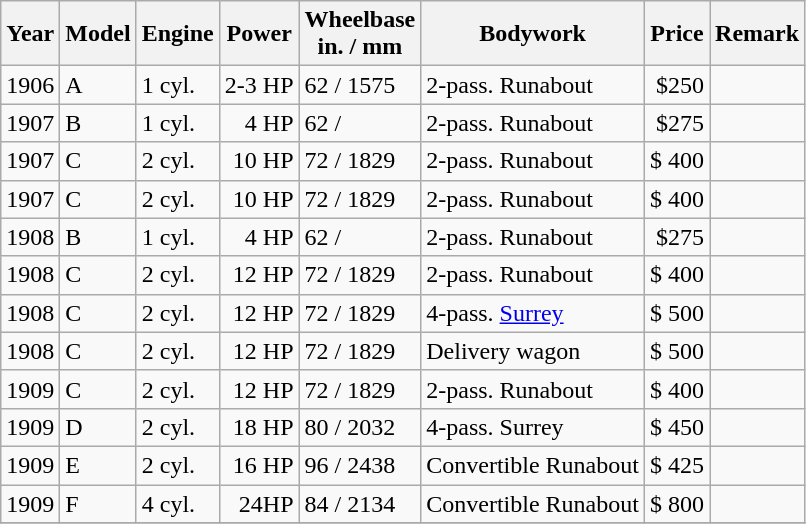<table class="wikitable">
<tr>
<th>Year</th>
<th>Model</th>
<th>Engine</th>
<th>Power</th>
<th>Wheelbase <br> in. / mm</th>
<th>Bodywork</th>
<th>Price</th>
<th>Remark</th>
</tr>
<tr>
<td>1906</td>
<td>A</td>
<td>1 cyl.</td>
<td style="text-align:right">2-3 HP</td>
<td>62 / 1575</td>
<td>2-pass. Runabout</td>
<td style="text-align:right">$250</td>
<td></td>
</tr>
<tr>
<td>1907</td>
<td>B</td>
<td>1 cyl.</td>
<td style="text-align:right">4 HP</td>
<td>62 /</td>
<td>2-pass. Runabout</td>
<td style="text-align:right">$275</td>
<td></td>
</tr>
<tr>
<td>1907</td>
<td>C</td>
<td>2 cyl.</td>
<td style="text-align:right">10 HP</td>
<td>72 / 1829</td>
<td>2-pass. Runabout</td>
<td style="text-align:right">$ 400</td>
<td></td>
</tr>
<tr>
<td>1907</td>
<td>C</td>
<td>2 cyl.</td>
<td style="text-align:right">10 HP</td>
<td>72 / 1829</td>
<td>2-pass. Runabout</td>
<td style="text-align:right">$ 400</td>
<td></td>
</tr>
<tr>
<td>1908</td>
<td>B</td>
<td>1 cyl.</td>
<td style="text-align:right">4 HP</td>
<td>62 /</td>
<td>2-pass. Runabout</td>
<td style="text-align:right">$275</td>
<td></td>
</tr>
<tr>
<td>1908</td>
<td>C</td>
<td>2 cyl.</td>
<td style="text-align:right">12 HP</td>
<td>72 / 1829</td>
<td>2-pass. Runabout</td>
<td style="text-align:right">$ 400</td>
<td></td>
</tr>
<tr>
<td>1908</td>
<td>C</td>
<td>2 cyl.</td>
<td style="text-align:right">12 HP</td>
<td>72 / 1829</td>
<td>4-pass. <a href='#'>Surrey</a></td>
<td style="text-align:right">$ 500</td>
<td></td>
</tr>
<tr>
<td>1908</td>
<td>C</td>
<td>2 cyl.</td>
<td style="text-align:right">12 HP</td>
<td>72 / 1829</td>
<td>Delivery wagon</td>
<td style="text-align:right">$ 500</td>
<td></td>
</tr>
<tr>
<td>1909</td>
<td>C</td>
<td>2 cyl.</td>
<td style="text-align:right">12 HP</td>
<td>72 / 1829</td>
<td>2-pass. Runabout</td>
<td style="text-align:right">$ 400</td>
<td></td>
</tr>
<tr>
<td>1909</td>
<td>D</td>
<td>2 cyl.</td>
<td style="text-align:right">18 HP</td>
<td>80 / 2032</td>
<td>4-pass. Surrey</td>
<td style="text-align:right">$ 450</td>
<td></td>
</tr>
<tr>
<td>1909</td>
<td>E</td>
<td>2 cyl.</td>
<td style="text-align:right">16 HP</td>
<td>96 / 2438</td>
<td>Convertible Runabout</td>
<td style="text-align:right">$ 425</td>
<td></td>
</tr>
<tr>
<td>1909</td>
<td>F</td>
<td>4 cyl.</td>
<td style="text-align:right">24HP</td>
<td>84 / 2134</td>
<td>Convertible Runabout</td>
<td style="text-align:right">$ 800</td>
<td></td>
</tr>
<tr>
</tr>
</table>
